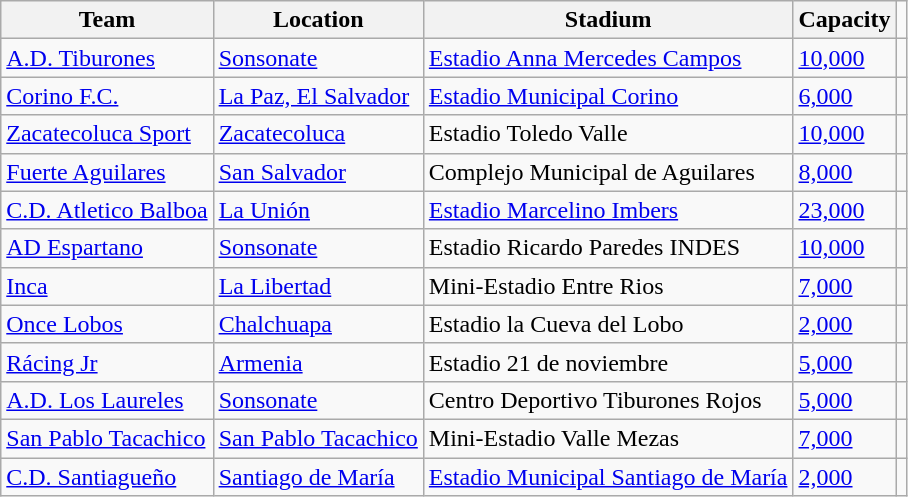<table class="wikitable sortable" style="text-align:left;">
<tr>
<th>Team</th>
<th>Location</th>
<th>Stadium</th>
<th>Capacity</th>
<td></td>
</tr>
<tr>
<td><a href='#'>A.D. Tiburones</a></td>
<td><a href='#'>Sonsonate</a></td>
<td><a href='#'>Estadio Anna Mercedes Campos</a></td>
<td><a href='#'>10,000</a></td>
<td></td>
</tr>
<tr>
<td><a href='#'>Corino F.C.</a></td>
<td><a href='#'>La Paz, El Salvador</a></td>
<td><a href='#'>Estadio Municipal Corino</a></td>
<td><a href='#'>6,000</a></td>
<td></td>
</tr>
<tr>
<td><a href='#'>Zacatecoluca Sport</a></td>
<td><a href='#'>Zacatecoluca</a></td>
<td>Estadio Toledo Valle</td>
<td><a href='#'>10,000</a></td>
<td></td>
</tr>
<tr>
<td><a href='#'>Fuerte Aguilares</a></td>
<td><a href='#'>San Salvador</a></td>
<td>Complejo Municipal de Aguilares</td>
<td><a href='#'>8,000</a></td>
<td></td>
</tr>
<tr>
<td><a href='#'>C.D. Atletico Balboa</a></td>
<td><a href='#'>La Unión</a></td>
<td><a href='#'>Estadio Marcelino Imbers</a></td>
<td><a href='#'>23,000</a></td>
<td></td>
</tr>
<tr>
<td><a href='#'>AD Espartano</a></td>
<td><a href='#'>Sonsonate</a></td>
<td>Estadio Ricardo Paredes INDES</td>
<td><a href='#'>10,000</a></td>
<td></td>
</tr>
<tr>
<td><a href='#'>Inca</a></td>
<td><a href='#'>La Libertad</a></td>
<td>Mini-Estadio Entre Rios</td>
<td><a href='#'>7,000</a></td>
<td></td>
</tr>
<tr>
<td><a href='#'>Once Lobos</a></td>
<td><a href='#'>Chalchuapa</a></td>
<td>Estadio la Cueva del Lobo</td>
<td><a href='#'>2,000</a></td>
<td></td>
</tr>
<tr>
<td><a href='#'>Rácing Jr</a></td>
<td><a href='#'>Armenia</a></td>
<td>Estadio 21 de noviembre</td>
<td><a href='#'>5,000</a></td>
<td></td>
</tr>
<tr>
<td><a href='#'>A.D. Los Laureles</a></td>
<td><a href='#'>Sonsonate</a></td>
<td>Centro Deportivo Tiburones Rojos</td>
<td><a href='#'>5,000</a></td>
<td></td>
</tr>
<tr>
<td><a href='#'>San Pablo Tacachico</a></td>
<td><a href='#'>San Pablo Tacachico</a></td>
<td>Mini-Estadio Valle Mezas</td>
<td><a href='#'>7,000</a></td>
<td></td>
</tr>
<tr>
<td><a href='#'>C.D. Santiagueño</a></td>
<td><a href='#'>Santiago de María</a></td>
<td><a href='#'>Estadio Municipal Santiago de María</a></td>
<td><a href='#'>2,000</a></td>
<td></td>
</tr>
</table>
